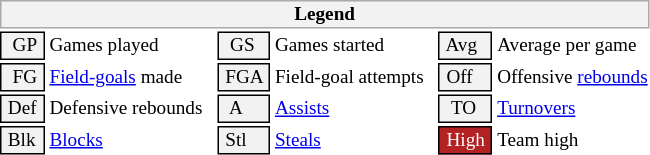<table class="toccolours" style="font-size: 80%; white-space: nowrap;">
<tr>
<th colspan="6" style="background-color: #F2F2F2; border: 1px solid #AAAAAA;">Legend</th>
</tr>
<tr>
<td style="background-color: #F2F2F2; border: 1px solid black;">  GP </td>
<td>Games played</td>
<td style="background-color: #F2F2F2; border: 1px solid black">  GS </td>
<td>Games started</td>
<td style="background-color: #F2F2F2; border: 1px solid black"> Avg </td>
<td>Average per game</td>
</tr>
<tr>
<td style="background-color: #F2F2F2; border: 1px solid black">  FG </td>
<td style="padding-right: 8px"><a href='#'>Field-goals</a> made</td>
<td style="background-color: #F2F2F2; border: 1px solid black"> FGA </td>
<td style="padding-right: 8px">Field-goal attempts</td>
<td style="background-color: #F2F2F2; border: 1px solid black;"> Off </td>
<td>Offensive <a href='#'>rebounds</a></td>
</tr>
<tr>
<td style="background-color: #F2F2F2; border: 1px solid black;"> Def </td>
<td style="padding-right: 8px">Defensive rebounds</td>
<td style="background-color: #F2F2F2; border: 1px solid black">  A </td>
<td style="padding-right: 8px"><a href='#'>Assists</a></td>
<td style="background-color: #F2F2F2; border: 1px solid black">  TO</td>
<td><a href='#'>Turnovers</a></td>
</tr>
<tr>
<td style="background-color: #F2F2F2; border: 1px solid black;"> Blk </td>
<td><a href='#'>Blocks</a></td>
<td style="background-color: #F2F2F2; border: 1px solid black"> Stl </td>
<td><a href='#'>Steals</a></td>
<td style="background:#B22222; color:#ffffff; border: 1px solid black"> High </td>
<td>Team high</td>
</tr>
<tr>
</tr>
</table>
